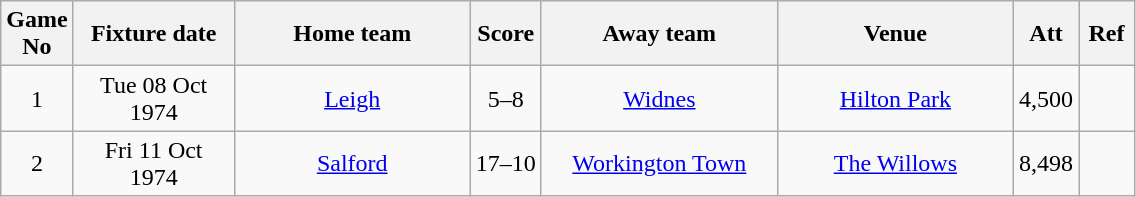<table class="wikitable" style="text-align:center;">
<tr>
<th width=20 abbr="No">Game No</th>
<th width=100 abbr="Date">Fixture date</th>
<th width=150 abbr="Home team">Home team</th>
<th width=40 abbr="Score">Score</th>
<th width=150 abbr="Away team">Away team</th>
<th width=150 abbr="Venue">Venue</th>
<th width=30 abbr="Att">Att</th>
<th width=30 abbr="Ref">Ref</th>
</tr>
<tr>
<td>1</td>
<td>Tue 08 Oct 1974</td>
<td><a href='#'>Leigh</a></td>
<td>5–8</td>
<td><a href='#'>Widnes</a></td>
<td><a href='#'>Hilton Park</a></td>
<td>4,500</td>
<td></td>
</tr>
<tr>
<td>2</td>
<td>Fri 11 Oct 1974</td>
<td><a href='#'>Salford</a></td>
<td>17–10</td>
<td><a href='#'>Workington Town</a></td>
<td><a href='#'>The Willows</a></td>
<td>8,498</td>
<td></td>
</tr>
</table>
